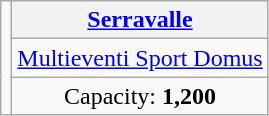<table class="wikitable" style="text-align:center">
<tr>
<td rowspan=3></td>
<th colspan=2><a href='#'>Serravalle</a></th>
</tr>
<tr>
<td><a href='#'>Multieventi Sport Domus</a></td>
</tr>
<tr>
<td>Capacity: <strong>1,200</strong></td>
</tr>
</table>
